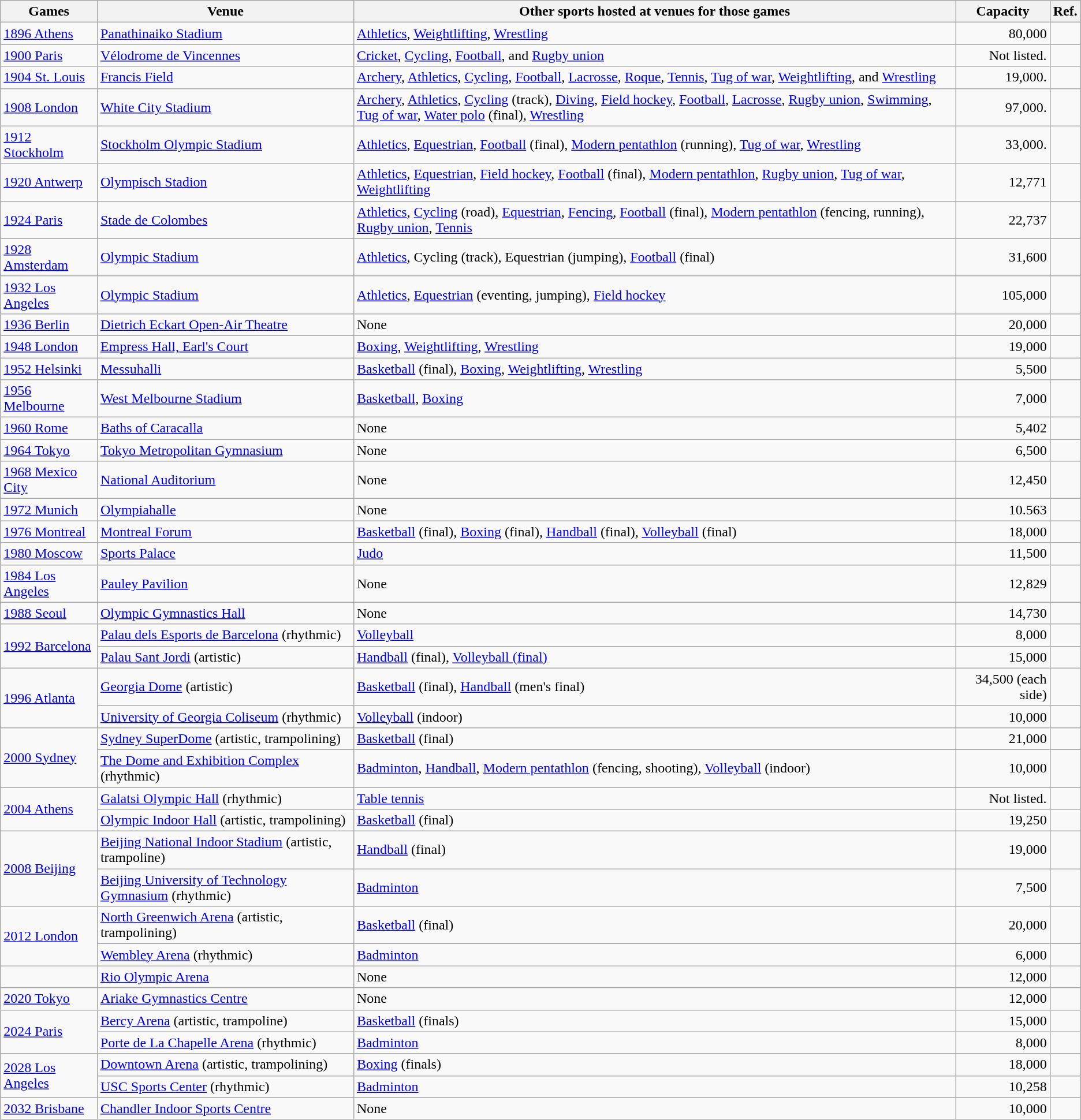<table class="wikitable sortable">
<tr>
<th>Games</th>
<th>Venue</th>
<th>Other sports hosted at venues for those games</th>
<th>Capacity</th>
<th>Ref.</th>
</tr>
<tr>
<td><a href='#'>1896 Athens</a></td>
<td><a href='#'>Panathinaiko Stadium</a></td>
<td><a href='#'>Athletics</a>, <a href='#'>Weightlifting</a>, <a href='#'>Wrestling</a></td>
<td style="text-align:right;">80,000</td>
<td align=center></td>
</tr>
<tr>
<td><a href='#'>1900 Paris</a></td>
<td><a href='#'>Vélodrome de Vincennes</a></td>
<td><a href='#'>Cricket</a>, <a href='#'>Cycling</a>, <a href='#'>Football</a>, and <a href='#'>Rugby union</a></td>
<td align=right>Not listed.</td>
<td align=center></td>
</tr>
<tr>
<td><a href='#'>1904 St. Louis</a></td>
<td><a href='#'>Francis Field</a></td>
<td><a href='#'>Archery</a>, <a href='#'>Athletics</a>, <a href='#'>Cycling</a>, <a href='#'>Football</a>, <a href='#'>Lacrosse</a>, <a href='#'>Roque</a>, <a href='#'>Tennis</a>, <a href='#'>Tug of war</a>, <a href='#'>Weightlifting</a>, and <a href='#'>Wrestling</a></td>
<td style="text-align:right;">19,000.</td>
<td align=center></td>
</tr>
<tr>
<td><a href='#'>1908 London</a></td>
<td><a href='#'>White City Stadium</a></td>
<td><a href='#'>Archery</a>, <a href='#'>Athletics</a>, <a href='#'>Cycling</a> (track), <a href='#'>Diving</a>, <a href='#'>Field hockey</a>, <a href='#'>Football</a>, <a href='#'>Lacrosse</a>, <a href='#'>Rugby union</a>, <a href='#'>Swimming</a>, <a href='#'>Tug of war</a>, <a href='#'>Water polo</a> (final), <a href='#'>Wrestling</a></td>
<td style="text-align:right;">97,000.</td>
<td align=center></td>
</tr>
<tr>
<td><a href='#'>1912 Stockholm</a></td>
<td><a href='#'>Stockholm Olympic Stadium</a></td>
<td><a href='#'>Athletics</a>, <a href='#'>Equestrian</a>, <a href='#'>Football</a> (final), <a href='#'>Modern pentathlon</a> (running), <a href='#'>Tug of war</a>, <a href='#'>Wrestling</a></td>
<td style="text-align:right;">33,000.</td>
<td align=center></td>
</tr>
<tr>
<td><a href='#'>1920 Antwerp</a></td>
<td><a href='#'>Olympisch Stadion</a></td>
<td><a href='#'>Athletics</a>, <a href='#'>Equestrian</a>, <a href='#'>Field hockey</a>, <a href='#'>Football</a> (final), <a href='#'>Modern pentathlon</a>, <a href='#'>Rugby union</a>, <a href='#'>Tug of war</a>, <a href='#'>Weightlifting</a></td>
<td style="text-align:right;">12,771</td>
<td align=center></td>
</tr>
<tr>
<td><a href='#'>1924 Paris</a></td>
<td><a href='#'>Stade de Colombes</a></td>
<td><a href='#'>Athletics</a>, <a href='#'>Cycling</a> (road), <a href='#'>Equestrian</a>, <a href='#'>Fencing</a>, <a href='#'>Football</a> (final), <a href='#'>Modern pentathlon</a> (fencing, running), <a href='#'>Rugby union</a>, <a href='#'>Tennis</a></td>
<td style="text-align:right;">22,737</td>
<td align=center></td>
</tr>
<tr>
<td><a href='#'>1928 Amsterdam</a></td>
<td><a href='#'>Olympic Stadium</a></td>
<td><a href='#'>Athletics</a>, Cycling (track), Equestrian (jumping), <a href='#'>Football</a> (final)</td>
<td style="text-align:right;">31,600</td>
<td align=center></td>
</tr>
<tr>
<td><a href='#'>1932 Los Angeles</a></td>
<td><a href='#'>Olympic Stadium</a></td>
<td><a href='#'>Athletics</a>, <a href='#'>Equestrian</a> (eventing, jumping), <a href='#'>Field hockey</a></td>
<td style="text-align:right;">105,000</td>
<td align=center></td>
</tr>
<tr>
<td><a href='#'>1936 Berlin</a></td>
<td><a href='#'>Dietrich Eckart Open-Air Theatre</a></td>
<td>None</td>
<td style="text-align:right;">20,000</td>
<td align=center></td>
</tr>
<tr>
<td><a href='#'>1948 London</a></td>
<td><a href='#'>Empress Hall, Earl's Court</a></td>
<td><a href='#'>Boxing</a>, <a href='#'>Weightlifting</a>, <a href='#'>Wrestling</a></td>
<td style="text-align:right;">19,000</td>
<td align=center></td>
</tr>
<tr>
<td><a href='#'>1952 Helsinki</a></td>
<td><a href='#'>Messuhalli</a></td>
<td><a href='#'>Basketball</a> (final), <a href='#'>Boxing</a>, <a href='#'>Weightlifting</a>, <a href='#'>Wrestling</a></td>
<td style="text-align:right;">5,500</td>
<td align=center></td>
</tr>
<tr>
<td><a href='#'>1956 Melbourne</a></td>
<td><a href='#'>West Melbourne Stadium</a></td>
<td><a href='#'>Basketball</a>, <a href='#'>Boxing</a></td>
<td style="text-align:right;">7,000</td>
<td align=center></td>
</tr>
<tr>
<td><a href='#'>1960 Rome</a></td>
<td><a href='#'>Baths of Caracalla</a></td>
<td>None</td>
<td style="text-align:right;">5,402</td>
<td align=center></td>
</tr>
<tr>
<td><a href='#'>1964 Tokyo</a></td>
<td><a href='#'>Tokyo Metropolitan Gymnasium</a></td>
<td>None</td>
<td style="text-align:right;">6,500</td>
<td align=center></td>
</tr>
<tr>
<td><a href='#'>1968 Mexico City</a></td>
<td><a href='#'>National Auditorium</a></td>
<td>None</td>
<td style="text-align:right;">12,450</td>
<td align=center></td>
</tr>
<tr>
<td><a href='#'>1972 Munich</a></td>
<td><a href='#'>Olympiahalle</a></td>
<td>None</td>
<td style="text-align:right;">10.563</td>
<td align=center></td>
</tr>
<tr>
<td><a href='#'>1976 Montreal</a></td>
<td><a href='#'>Montreal Forum</a></td>
<td><a href='#'>Basketball</a> (final), <a href='#'>Boxing</a> (final), <a href='#'>Handball</a> (final), <a href='#'>Volleyball</a> (final)</td>
<td style="text-align:right;">18,000</td>
<td align=center></td>
</tr>
<tr>
<td><a href='#'>1980 Moscow</a></td>
<td><a href='#'>Sports Palace</a></td>
<td><a href='#'>Judo</a></td>
<td style="text-align:right;">11,500</td>
<td align=center></td>
</tr>
<tr>
<td><a href='#'>1984 Los Angeles</a></td>
<td><a href='#'>Pauley Pavilion</a></td>
<td>None</td>
<td style="text-align:right;">12,829</td>
<td align=center></td>
</tr>
<tr>
<td><a href='#'>1988 Seoul</a></td>
<td><a href='#'>Olympic Gymnastics Hall</a></td>
<td>None</td>
<td style="text-align:right;">14,730</td>
<td align=center></td>
</tr>
<tr>
<td rowspan="2"><a href='#'>1992 Barcelona</a></td>
<td><a href='#'>Palau dels Esports de Barcelona</a> (rhythmic)</td>
<td><a href='#'>Volleyball</a></td>
<td style="text-align:right;">8,000</td>
<td align=center></td>
</tr>
<tr>
<td><a href='#'>Palau Sant Jordi</a> (artistic)</td>
<td><a href='#'>Handball</a> (final), <a href='#'>Volleyball (final)</a></td>
<td style="text-align:right;">15,000</td>
<td align=center></td>
</tr>
<tr>
<td rowspan="2"><a href='#'>1996 Atlanta</a></td>
<td><a href='#'>Georgia Dome</a> (artistic)</td>
<td><a href='#'>Basketball</a> (final), <a href='#'>Handball</a> (men's final)</td>
<td style="text-align:right;">34,500 (each side)</td>
<td align=center></td>
</tr>
<tr>
<td><a href='#'>University of Georgia Coliseum</a> (rhythmic)</td>
<td><a href='#'>Volleyball</a> (indoor)</td>
<td style="text-align:right;">10,000</td>
<td align=center></td>
</tr>
<tr>
<td rowspan="2"><a href='#'>2000 Sydney</a></td>
<td><a href='#'>Sydney SuperDome</a> (artistic, trampolining)</td>
<td><a href='#'>Basketball</a> (final)</td>
<td style="text-align:right;">21,000</td>
<td align=center></td>
</tr>
<tr>
<td><a href='#'>The Dome and Exhibition Complex</a> (rhythmic)</td>
<td><a href='#'>Badminton</a>, <a href='#'>Handball</a>, <a href='#'>Modern pentathlon</a> (fencing, shooting), <a href='#'>Volleyball</a> (indoor)</td>
<td style="text-align:right;">10,000</td>
<td align=center></td>
</tr>
<tr>
<td rowspan="2"><a href='#'>2004 Athens</a></td>
<td><a href='#'>Galatsi Olympic Hall</a> (rhythmic)</td>
<td><a href='#'>Table tennis</a></td>
<td style="text-align:right;">Not listed.</td>
<td align=center></td>
</tr>
<tr>
<td><a href='#'>Olympic Indoor Hall</a> (artistic, trampolining)</td>
<td><a href='#'>Basketball</a> (final)</td>
<td style="text-align:right;">19,250</td>
<td align=center></td>
</tr>
<tr>
<td rowspan="2"><a href='#'>2008 Beijing</a></td>
<td><a href='#'>Beijing National Indoor Stadium</a> (artistic, trampoline)</td>
<td><a href='#'>Handball</a> (final)</td>
<td style="text-align:right;">19,000</td>
<td align=center></td>
</tr>
<tr>
<td><a href='#'>Beijing University of Technology Gymnasium</a> (rhythmic)</td>
<td><a href='#'>Badminton</a></td>
<td style="text-align:right;">7,500</td>
<td align=center></td>
</tr>
<tr>
<td rowspan="2"><a href='#'>2012 London</a></td>
<td><a href='#'>North Greenwich Arena</a> (artistic, trampolining)</td>
<td><a href='#'>Basketball</a> (final)</td>
<td style="text-align:right;">20,000</td>
<td align=center></td>
</tr>
<tr>
<td><a href='#'>Wembley Arena</a> (rhythmic)</td>
<td><a href='#'>Badminton</a></td>
<td style="text-align:right;">6,000</td>
<td align=center></td>
</tr>
<tr>
<td></td>
<td><a href='#'>Rio Olympic Arena</a></td>
<td>None</td>
<td style="text-align:right;">12,000</td>
<td style="text-align:center;"></td>
</tr>
<tr>
<td><a href='#'>2020 Tokyo</a></td>
<td><a href='#'>Ariake Gymnastics Centre</a></td>
<td>None</td>
<td style="text-align:right;">12,000</td>
<td style="text-align:center;"></td>
</tr>
<tr>
<td rowspan="2"><a href='#'>2024 Paris</a></td>
<td><a href='#'>Bercy Arena</a> (artistic, trampoline)</td>
<td><a href='#'>Basketball</a> (finals)</td>
<td style="text-align:right;">15,000</td>
<td style="text-align:center;"></td>
</tr>
<tr>
<td><a href='#'>Porte de La Chapelle Arena</a> (rhythmic)</td>
<td><a href='#'>Badminton</a></td>
<td style="text-align:right;">8,000</td>
<td style="text-align:center;"></td>
</tr>
<tr>
<td rowspan="2"><a href='#'>2028 Los Angeles</a></td>
<td><a href='#'>Downtown Arena</a> (artistic, trampolining)</td>
<td><a href='#'>Boxing</a> (finals)</td>
<td style="text-align:right;">18,000</td>
<td style="text-align:center;"></td>
</tr>
<tr>
<td><a href='#'>USC Sports Center</a> (rhythmic)</td>
<td><a href='#'>Badminton</a></td>
<td style="text-align:right;">10,258</td>
<td style="text-align:center;"></td>
</tr>
<tr>
<td><a href='#'>2032 Brisbane</a></td>
<td><a href='#'>Chandler Indoor Sports Centre</a></td>
<td>None</td>
<td style="text-align:right;">10,000</td>
<td style="text-align:center;"></td>
</tr>
</table>
